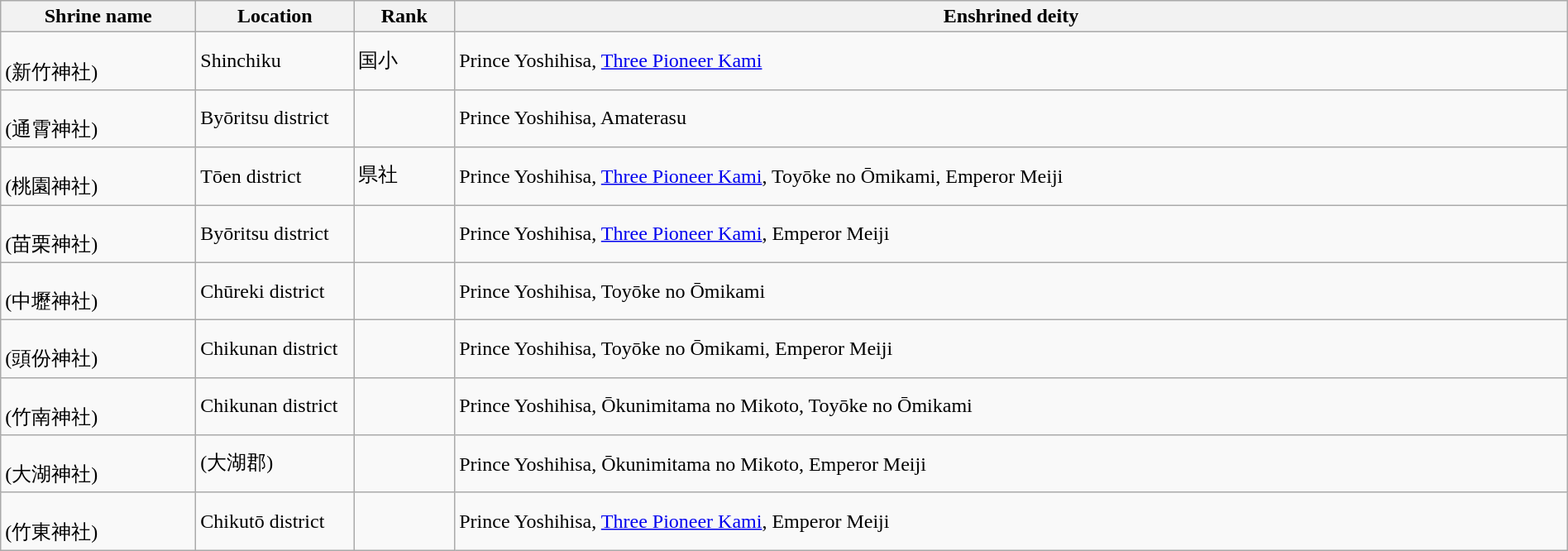<table width=100% class="wikitable">
<tr>
<th>Shrine name</th>
<th>Location</th>
<th>Rank</th>
<th>Enshrined deity</th>
</tr>
<tr>
<td width=150><br> (新竹神社)</td>
<td width=120>Shinchiku</td>
<td>国小</td>
<td>Prince Yoshihisa, <a href='#'>Three Pioneer Kami</a></td>
</tr>
<tr>
<td><br>(通霄神社)</td>
<td>Byōritsu district</td>
<td></td>
<td>Prince Yoshihisa, Amaterasu</td>
</tr>
<tr>
<td><br>(桃園神社)</td>
<td>Tōen district</td>
<td>県社</td>
<td>Prince Yoshihisa, <a href='#'>Three Pioneer Kami</a>, Toyōke no Ōmikami, Emperor Meiji</td>
</tr>
<tr>
<td><br>(苗栗神社)</td>
<td>Byōritsu district</td>
<td></td>
<td>Prince Yoshihisa, <a href='#'>Three Pioneer Kami</a>, Emperor Meiji</td>
</tr>
<tr>
<td><br>(中壢神社)</td>
<td>Chūreki district</td>
<td></td>
<td>Prince Yoshihisa, Toyōke no Ōmikami</td>
</tr>
<tr>
<td><br>(頭份神社)</td>
<td>Chikunan district</td>
<td></td>
<td>Prince Yoshihisa, Toyōke no Ōmikami, Emperor Meiji</td>
</tr>
<tr>
<td><br>(竹南神社)</td>
<td>Chikunan district</td>
<td></td>
<td>Prince Yoshihisa, Ōkunimitama no Mikoto, Toyōke no Ōmikami</td>
</tr>
<tr>
<td><br>(大湖神社)</td>
<td>(大湖郡)</td>
<td></td>
<td>Prince Yoshihisa, Ōkunimitama no Mikoto, Emperor Meiji</td>
</tr>
<tr>
<td><br>(竹東神社)</td>
<td>Chikutō district</td>
<td></td>
<td>Prince Yoshihisa, <a href='#'>Three Pioneer Kami</a>, Emperor Meiji</td>
</tr>
</table>
